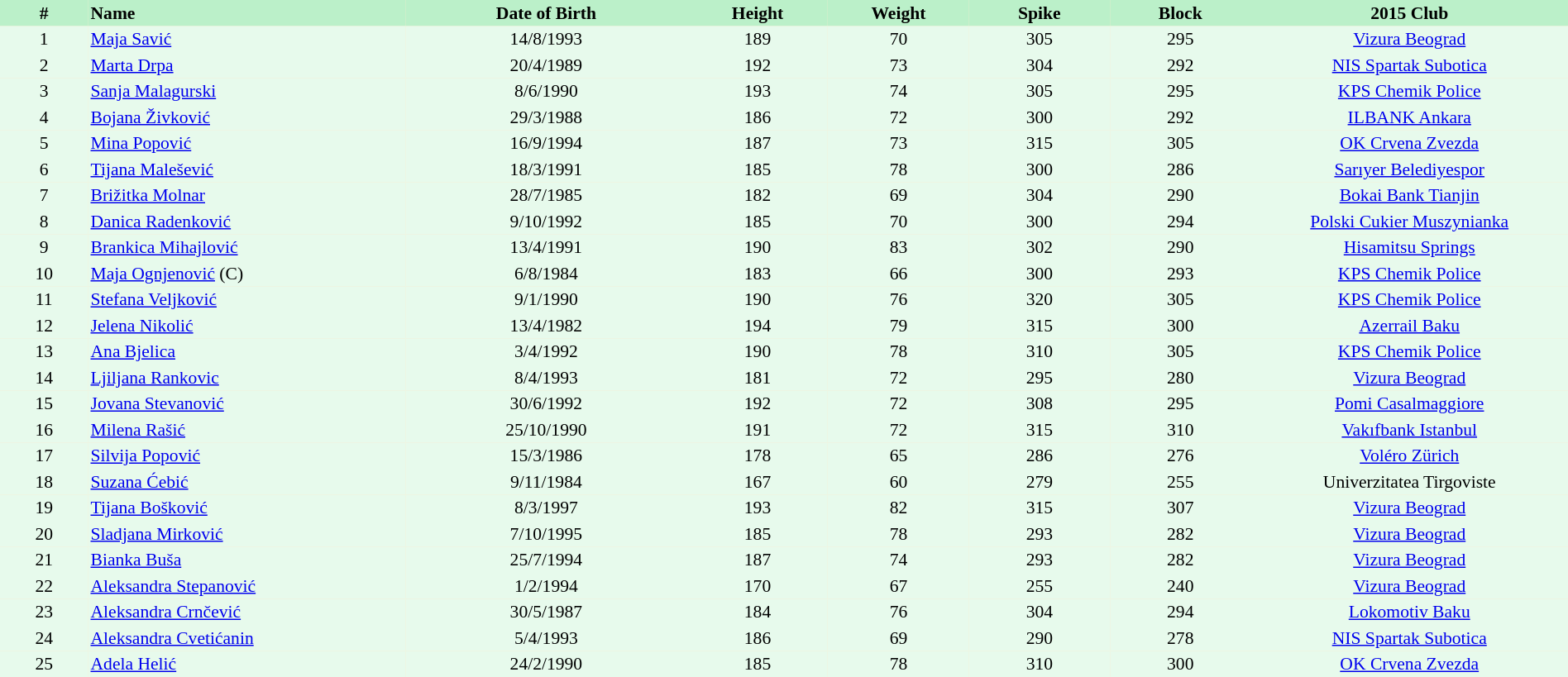<table border=0 cellpadding=2 cellspacing=0  |- bgcolor=#FFECCE style="text-align:center; font-size:90%;" width=100%>
<tr bgcolor=#BBF0C9>
<th width=5%>#</th>
<th width=18% align=left>Name</th>
<th width=16%>Date of Birth</th>
<th width=8%>Height</th>
<th width=8%>Weight</th>
<th width=8%>Spike</th>
<th width=8%>Block</th>
<th width=18%>2015 Club</th>
</tr>
<tr bgcolor=#E7FAEC>
<td>1</td>
<td align=left><a href='#'>Maja Savić</a></td>
<td>14/8/1993</td>
<td>189</td>
<td>70</td>
<td>305</td>
<td>295</td>
<td><a href='#'>Vizura Beograd</a></td>
</tr>
<tr bgcolor=#E7FAEC>
<td>2</td>
<td align=left><a href='#'>Marta Drpa</a></td>
<td>20/4/1989</td>
<td>192</td>
<td>73</td>
<td>304</td>
<td>292</td>
<td><a href='#'>NIS Spartak Subotica</a></td>
</tr>
<tr bgcolor=#E7FAEC>
<td>3</td>
<td align=left><a href='#'>Sanja Malagurski</a></td>
<td>8/6/1990</td>
<td>193</td>
<td>74</td>
<td>305</td>
<td>295</td>
<td><a href='#'>KPS Chemik Police</a></td>
</tr>
<tr bgcolor=#E7FAEC>
<td>4</td>
<td align=left><a href='#'>Bojana Živković</a></td>
<td>29/3/1988</td>
<td>186</td>
<td>72</td>
<td>300</td>
<td>292</td>
<td><a href='#'>ILBANK Ankara</a></td>
</tr>
<tr bgcolor=#E7FAEC>
<td>5</td>
<td align=left><a href='#'>Mina Popović</a></td>
<td>16/9/1994</td>
<td>187</td>
<td>73</td>
<td>315</td>
<td>305</td>
<td><a href='#'>OK Crvena Zvezda</a></td>
</tr>
<tr bgcolor=#E7FAEC>
<td>6</td>
<td align=left><a href='#'>Tijana Malešević</a></td>
<td>18/3/1991</td>
<td>185</td>
<td>78</td>
<td>300</td>
<td>286</td>
<td><a href='#'>Sarıyer Belediyespor</a></td>
</tr>
<tr bgcolor=#E7FAEC>
<td>7</td>
<td align=left><a href='#'>Brižitka Molnar</a></td>
<td>28/7/1985</td>
<td>182</td>
<td>69</td>
<td>304</td>
<td>290</td>
<td><a href='#'>Bokai Bank Tianjin</a></td>
</tr>
<tr bgcolor=#E7FAEC>
<td>8</td>
<td align=left><a href='#'>Danica Radenković</a></td>
<td>9/10/1992</td>
<td>185</td>
<td>70</td>
<td>300</td>
<td>294</td>
<td><a href='#'>Polski Cukier Muszynianka</a></td>
</tr>
<tr bgcolor=#E7FAEC>
<td>9</td>
<td align=left><a href='#'>Brankica Mihajlović</a></td>
<td>13/4/1991</td>
<td>190</td>
<td>83</td>
<td>302</td>
<td>290</td>
<td><a href='#'>Hisamitsu Springs</a></td>
</tr>
<tr bgcolor=#E7FAEC>
<td>10</td>
<td align=left><a href='#'>Maja Ognjenović</a> (C)</td>
<td>6/8/1984</td>
<td>183</td>
<td>66</td>
<td>300</td>
<td>293</td>
<td><a href='#'>KPS Chemik Police</a></td>
</tr>
<tr bgcolor=#E7FAEC>
<td>11</td>
<td align=left><a href='#'>Stefana Veljković</a></td>
<td>9/1/1990</td>
<td>190</td>
<td>76</td>
<td>320</td>
<td>305</td>
<td><a href='#'>KPS Chemik Police</a></td>
</tr>
<tr bgcolor=#E7FAEC>
<td>12</td>
<td align=left><a href='#'>Jelena Nikolić</a></td>
<td>13/4/1982</td>
<td>194</td>
<td>79</td>
<td>315</td>
<td>300</td>
<td><a href='#'>Azerrail Baku</a></td>
</tr>
<tr bgcolor=#E7FAEC>
<td>13</td>
<td align=left><a href='#'>Ana Bjelica</a></td>
<td>3/4/1992</td>
<td>190</td>
<td>78</td>
<td>310</td>
<td>305</td>
<td><a href='#'>KPS Chemik Police</a></td>
</tr>
<tr bgcolor=#E7FAEC>
<td>14</td>
<td align=left><a href='#'>Ljiljana Rankovic</a></td>
<td>8/4/1993</td>
<td>181</td>
<td>72</td>
<td>295</td>
<td>280</td>
<td><a href='#'>Vizura Beograd</a></td>
</tr>
<tr bgcolor=#E7FAEC>
<td>15</td>
<td align=left><a href='#'>Jovana Stevanović</a></td>
<td>30/6/1992</td>
<td>192</td>
<td>72</td>
<td>308</td>
<td>295</td>
<td><a href='#'>Pomi Casalmaggiore</a></td>
</tr>
<tr bgcolor=#E7FAEC>
<td>16</td>
<td align=left><a href='#'>Milena Rašić</a></td>
<td>25/10/1990</td>
<td>191</td>
<td>72</td>
<td>315</td>
<td>310</td>
<td><a href='#'>Vakıfbank Istanbul</a></td>
</tr>
<tr bgcolor=#E7FAEC>
<td>17</td>
<td align=left><a href='#'>Silvija Popović</a></td>
<td>15/3/1986</td>
<td>178</td>
<td>65</td>
<td>286</td>
<td>276</td>
<td><a href='#'>Voléro Zürich</a></td>
</tr>
<tr bgcolor=#E7FAEC>
<td>18</td>
<td align=left><a href='#'>Suzana Ćebić</a></td>
<td>9/11/1984</td>
<td>167</td>
<td>60</td>
<td>279</td>
<td>255</td>
<td>Univerzitatea Tirgoviste</td>
</tr>
<tr bgcolor=#E7FAEC>
<td>19</td>
<td align=left><a href='#'>Tijana Bošković</a></td>
<td>8/3/1997</td>
<td>193</td>
<td>82</td>
<td>315</td>
<td>307</td>
<td><a href='#'>Vizura Beograd</a></td>
</tr>
<tr bgcolor=#E7FAEC>
<td>20</td>
<td align=left><a href='#'>Sladjana Mirković</a></td>
<td>7/10/1995</td>
<td>185</td>
<td>78</td>
<td>293</td>
<td>282</td>
<td><a href='#'>Vizura Beograd</a></td>
</tr>
<tr bgcolor=#E7FAEC>
<td>21</td>
<td align=left><a href='#'>Bianka Buša</a></td>
<td>25/7/1994</td>
<td>187</td>
<td>74</td>
<td>293</td>
<td>282</td>
<td><a href='#'>Vizura Beograd</a></td>
</tr>
<tr bgcolor=#E7FAEC>
<td>22</td>
<td align=left><a href='#'>Aleksandra Stepanović</a></td>
<td>1/2/1994</td>
<td>170</td>
<td>67</td>
<td>255</td>
<td>240</td>
<td><a href='#'>Vizura Beograd</a></td>
</tr>
<tr bgcolor=#E7FAEC>
<td>23</td>
<td align=left><a href='#'>Aleksandra Crnčević</a></td>
<td>30/5/1987</td>
<td>184</td>
<td>76</td>
<td>304</td>
<td>294</td>
<td><a href='#'>Lokomotiv Baku</a></td>
</tr>
<tr bgcolor=#E7FAEC>
<td>24</td>
<td align=left><a href='#'>Aleksandra Cvetićanin</a></td>
<td>5/4/1993</td>
<td>186</td>
<td>69</td>
<td>290</td>
<td>278</td>
<td><a href='#'>NIS Spartak Subotica</a></td>
</tr>
<tr bgcolor=#E7FAEC>
<td>25</td>
<td align=left><a href='#'>Adela Helić</a></td>
<td>24/2/1990</td>
<td>185</td>
<td>78</td>
<td>310</td>
<td>300</td>
<td><a href='#'>OK Crvena Zvezda</a></td>
</tr>
<tr>
</tr>
</table>
